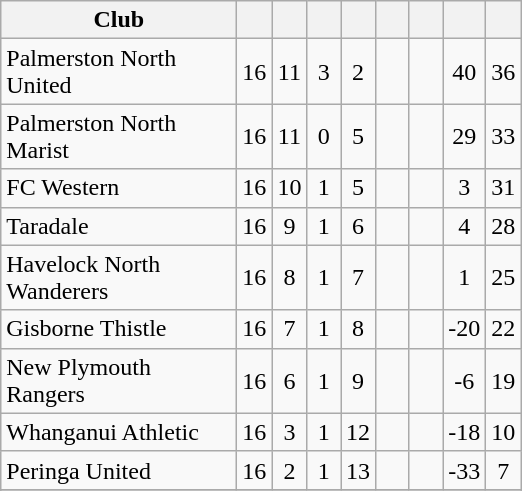<table class="wikitable sortable" style="text-align:center;">
<tr>
<th width=150>Club</th>
<th width=15></th>
<th width=15></th>
<th width=15></th>
<th width=15></th>
<th width=15></th>
<th width=15></th>
<th width=15></th>
<th width=15></th>
</tr>
<tr>
<td align=left>Palmerston North United</td>
<td>16</td>
<td>11</td>
<td>3</td>
<td>2</td>
<td></td>
<td></td>
<td>40</td>
<td>36</td>
</tr>
<tr>
<td align=left>Palmerston North Marist</td>
<td>16</td>
<td>11</td>
<td>0</td>
<td>5</td>
<td></td>
<td></td>
<td>29</td>
<td>33</td>
</tr>
<tr>
<td align=left>FC Western</td>
<td>16</td>
<td>10</td>
<td>1</td>
<td>5</td>
<td></td>
<td></td>
<td>3</td>
<td>31</td>
</tr>
<tr>
<td align=left>Taradale</td>
<td>16</td>
<td>9</td>
<td>1</td>
<td>6</td>
<td></td>
<td></td>
<td>4</td>
<td>28</td>
</tr>
<tr>
<td align=left>Havelock North Wanderers</td>
<td>16</td>
<td>8</td>
<td>1</td>
<td>7</td>
<td></td>
<td></td>
<td>1</td>
<td>25</td>
</tr>
<tr>
<td align=left>Gisborne Thistle</td>
<td>16</td>
<td>7</td>
<td>1</td>
<td>8</td>
<td></td>
<td></td>
<td>-20</td>
<td>22</td>
</tr>
<tr>
<td align=left>New Plymouth Rangers</td>
<td>16</td>
<td>6</td>
<td>1</td>
<td>9</td>
<td></td>
<td></td>
<td>-6</td>
<td>19</td>
</tr>
<tr>
<td align=left>Whanganui Athletic</td>
<td>16</td>
<td>3</td>
<td>1</td>
<td>12</td>
<td></td>
<td></td>
<td>-18</td>
<td>10</td>
</tr>
<tr>
<td align=left>Peringa United</td>
<td>16</td>
<td>2</td>
<td>1</td>
<td>13</td>
<td></td>
<td></td>
<td>-33</td>
<td>7</td>
</tr>
<tr>
</tr>
<tr>
</tr>
</table>
